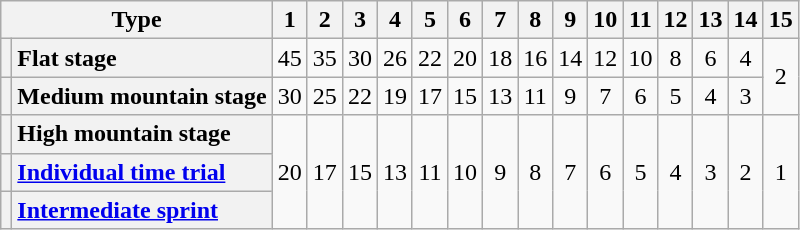<table class="wikitable plainrowheaders floatright" style="text-align: center;">
<tr>
<th scope="col" colspan="2">Type</th>
<th scope="col">1</th>
<th scope="col">2</th>
<th scope="col">3</th>
<th scope="col">4</th>
<th scope="col">5</th>
<th scope="col">6</th>
<th scope="col">7</th>
<th scope="col">8</th>
<th scope="col">9</th>
<th scope="col">10</th>
<th scope="col">11</th>
<th scope="col">12</th>
<th scope="col">13</th>
<th scope="col">14</th>
<th scope="col">15</th>
</tr>
<tr>
<th scope="row"></th>
<th scope="row" style="text-align:left;">Flat stage</th>
<td>45</td>
<td>35</td>
<td>30</td>
<td>26</td>
<td>22</td>
<td>20</td>
<td>18</td>
<td>16</td>
<td>14</td>
<td>12</td>
<td>10</td>
<td>8</td>
<td>6</td>
<td>4</td>
<td rowspan="2">2</td>
</tr>
<tr>
<th scope="row"></th>
<th scope="row" style="text-align:left;">Medium mountain stage</th>
<td>30</td>
<td>25</td>
<td>22</td>
<td>19</td>
<td>17</td>
<td>15</td>
<td>13</td>
<td>11</td>
<td>9</td>
<td>7</td>
<td>6</td>
<td>5</td>
<td>4</td>
<td>3</td>
</tr>
<tr>
<th scope="row"></th>
<th scope="row" style="text-align:left;">High mountain stage</th>
<td rowspan="3">20</td>
<td rowspan="3">17</td>
<td rowspan="3">15</td>
<td rowspan="3">13</td>
<td rowspan="3">11</td>
<td rowspan="3">10</td>
<td rowspan="3">9</td>
<td rowspan="3">8</td>
<td rowspan="3">7</td>
<td rowspan="3">6</td>
<td rowspan="3">5</td>
<td rowspan="3">4</td>
<td rowspan="3">3</td>
<td rowspan="3">2</td>
<td rowspan="3">1</td>
</tr>
<tr>
<th scope="row"></th>
<th scope="row" style="text-align:left;"><a href='#'>Individual time trial</a></th>
</tr>
<tr>
<th scope="row"></th>
<th scope="row" style="text-align:left;"><a href='#'>Intermediate sprint</a></th>
</tr>
</table>
